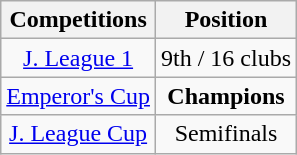<table class="wikitable" style="text-align:center;">
<tr>
<th>Competitions</th>
<th>Position</th>
</tr>
<tr>
<td><a href='#'>J. League 1</a></td>
<td>9th / 16 clubs</td>
</tr>
<tr>
<td><a href='#'>Emperor's Cup</a></td>
<td><strong>Champions</strong></td>
</tr>
<tr>
<td><a href='#'>J. League Cup</a></td>
<td>Semifinals</td>
</tr>
</table>
